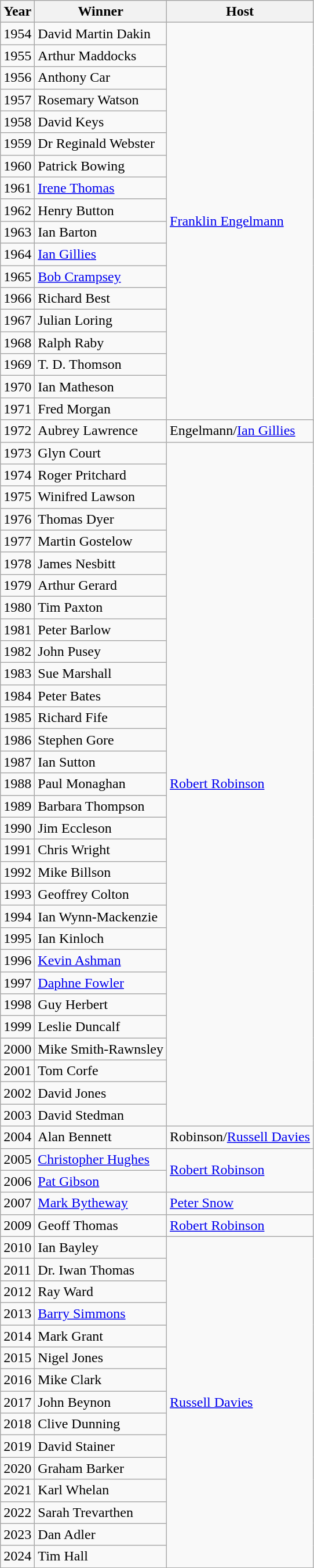<table class="wikitable">
<tr>
<th><strong>Year</strong></th>
<th><strong>Winner</strong></th>
<th><strong>Host</strong></th>
</tr>
<tr>
<td>1954</td>
<td>David Martin Dakin</td>
<td rowspan="19"><a href='#'>Franklin Engelmann</a></td>
</tr>
<tr>
<td>1955</td>
<td>Arthur Maddocks</td>
</tr>
<tr>
<td>1956</td>
<td>Anthony Car</td>
</tr>
<tr>
<td>1957</td>
<td>Rosemary Watson</td>
</tr>
<tr>
<td>1958</td>
<td>David Keys</td>
</tr>
<tr>
<td>1959</td>
<td>Dr Reginald Webster</td>
</tr>
<tr>
<td>1960</td>
<td>Patrick Bowing</td>
</tr>
<tr>
<td>1961</td>
<td><a href='#'>Irene Thomas</a></td>
</tr>
<tr>
<td>1962</td>
<td>Henry Button</td>
</tr>
<tr>
<td>1963</td>
<td>Ian Barton</td>
</tr>
<tr>
<td>1964</td>
<td><a href='#'>Ian Gillies</a></td>
</tr>
<tr>
<td>1965</td>
<td><a href='#'>Bob Crampsey</a></td>
</tr>
<tr>
<td>1966</td>
<td>Richard Best</td>
</tr>
<tr>
<td>1967</td>
<td>Julian Loring</td>
</tr>
<tr>
<td>1968</td>
<td>Ralph Raby</td>
</tr>
<tr>
<td>1969</td>
<td>T. D. Thomson</td>
</tr>
<tr>
<td>1970</td>
<td>Ian Matheson</td>
</tr>
<tr>
<td>1971</td>
<td>Fred Morgan</td>
</tr>
<tr>
<td rowspan="2">1972</td>
<td rowspan="2">Aubrey Lawrence</td>
</tr>
<tr>
<td>Engelmann/<a href='#'>Ian Gillies</a></td>
</tr>
<tr>
<td>1973</td>
<td>Glyn Court</td>
<td rowspan="31"><a href='#'>Robert Robinson</a></td>
</tr>
<tr>
<td>1974</td>
<td>Roger Pritchard</td>
</tr>
<tr>
<td>1975</td>
<td>Winifred Lawson</td>
</tr>
<tr>
<td>1976</td>
<td>Thomas Dyer</td>
</tr>
<tr>
<td>1977</td>
<td>Martin Gostelow</td>
</tr>
<tr>
<td>1978</td>
<td>James Nesbitt</td>
</tr>
<tr>
<td>1979</td>
<td>Arthur Gerard</td>
</tr>
<tr>
<td>1980</td>
<td>Tim Paxton</td>
</tr>
<tr>
<td>1981</td>
<td>Peter Barlow</td>
</tr>
<tr>
<td>1982</td>
<td>John Pusey</td>
</tr>
<tr>
<td>1983</td>
<td>Sue Marshall</td>
</tr>
<tr>
<td>1984</td>
<td>Peter Bates</td>
</tr>
<tr>
<td>1985</td>
<td>Richard Fife</td>
</tr>
<tr>
<td>1986</td>
<td>Stephen Gore</td>
</tr>
<tr>
<td>1987</td>
<td>Ian Sutton</td>
</tr>
<tr>
<td>1988</td>
<td>Paul Monaghan</td>
</tr>
<tr>
<td>1989</td>
<td>Barbara Thompson</td>
</tr>
<tr>
<td>1990</td>
<td>Jim Eccleson</td>
</tr>
<tr>
<td>1991</td>
<td>Chris Wright</td>
</tr>
<tr>
<td>1992</td>
<td>Mike Billson</td>
</tr>
<tr>
<td>1993</td>
<td>Geoffrey Colton</td>
</tr>
<tr>
<td>1994</td>
<td>Ian Wynn-Mackenzie</td>
</tr>
<tr>
<td>1995</td>
<td>Ian Kinloch</td>
</tr>
<tr>
<td>1996</td>
<td><a href='#'>Kevin Ashman</a></td>
</tr>
<tr>
<td>1997</td>
<td><a href='#'>Daphne Fowler</a></td>
</tr>
<tr>
<td>1998</td>
<td>Guy Herbert</td>
</tr>
<tr>
<td>1999</td>
<td>Leslie Duncalf</td>
</tr>
<tr>
<td>2000</td>
<td>Mike Smith-Rawnsley</td>
</tr>
<tr>
<td>2001</td>
<td>Tom Corfe</td>
</tr>
<tr>
<td>2002</td>
<td>David Jones</td>
</tr>
<tr>
<td>2003</td>
<td>David Stedman</td>
</tr>
<tr>
<td>2004</td>
<td>Alan Bennett</td>
<td>Robinson/<a href='#'>Russell Davies</a></td>
</tr>
<tr>
<td>2005</td>
<td><a href='#'>Christopher Hughes</a></td>
<td rowspan="2"><a href='#'>Robert Robinson</a></td>
</tr>
<tr>
<td>2006</td>
<td><a href='#'>Pat Gibson</a></td>
</tr>
<tr>
<td>2007</td>
<td><a href='#'>Mark Bytheway</a></td>
<td><a href='#'>Peter Snow</a></td>
</tr>
<tr>
<td>2009</td>
<td>Geoff Thomas</td>
<td><a href='#'>Robert Robinson</a></td>
</tr>
<tr>
<td>2010</td>
<td>Ian Bayley</td>
<td rowspan="19"><a href='#'>Russell Davies</a></td>
</tr>
<tr>
<td>2011</td>
<td>Dr. Iwan Thomas</td>
</tr>
<tr>
<td>2012</td>
<td>Ray Ward</td>
</tr>
<tr>
<td>2013</td>
<td><a href='#'>Barry Simmons</a></td>
</tr>
<tr>
<td>2014</td>
<td>Mark Grant</td>
</tr>
<tr>
<td>2015</td>
<td>Nigel Jones</td>
</tr>
<tr>
<td>2016</td>
<td>Mike Clark</td>
</tr>
<tr>
<td>2017</td>
<td>John Beynon</td>
</tr>
<tr>
<td>2018</td>
<td>Clive Dunning</td>
</tr>
<tr>
<td>2019</td>
<td>David Stainer</td>
</tr>
<tr>
<td>2020</td>
<td>Graham Barker</td>
</tr>
<tr>
<td>2021</td>
<td>Karl Whelan</td>
</tr>
<tr>
<td>2022</td>
<td>Sarah Trevarthen</td>
</tr>
<tr>
<td>2023</td>
<td>Dan Adler</td>
</tr>
<tr>
<td>2024</td>
<td>Tim Hall</td>
</tr>
</table>
